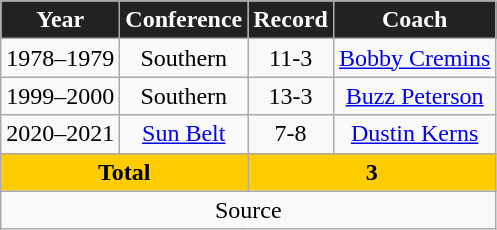<table class="wikitable" style="text-align:center">
<tr>
<th style="background:#222222; color:white;">Year</th>
<th style="background:#222222; color:white;">Conference</th>
<th style="background:#222222; color:white;">Record</th>
<th style="background:#222222; color:white;">Coach</th>
</tr>
<tr align="center">
<td>1978–1979</td>
<td>Southern</td>
<td>11-3</td>
<td><a href='#'>Bobby Cremins</a></td>
</tr>
<tr align="center">
<td>1999–2000</td>
<td>Southern</td>
<td>13-3</td>
<td><a href='#'>Buzz Peterson</a></td>
</tr>
<tr align="center">
<td>2020–2021</td>
<td><a href='#'>Sun Belt</a></td>
<td>7-8</td>
<td><a href='#'>Dustin Kerns</a></td>
</tr>
<tr align="center">
<td colspan="2" bgcolor="#ffcc00"><strong>Total</strong></td>
<td colspan="2" bgcolor="#ffcc00"><strong>3</strong></td>
</tr>
<tr>
<td colspan=4>Source</td>
</tr>
</table>
